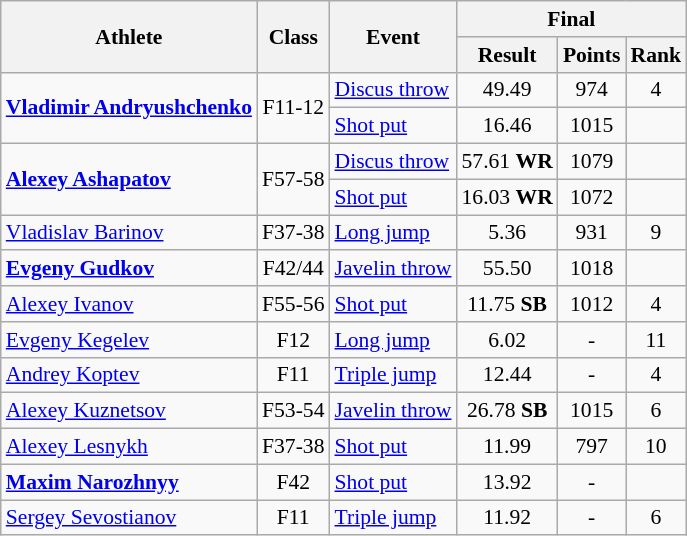<table class=wikitable style="font-size:90%">
<tr>
<th rowspan="2">Athlete</th>
<th rowspan="2">Class</th>
<th rowspan="2">Event</th>
<th colspan="3">Final</th>
</tr>
<tr>
<th>Result</th>
<th>Points</th>
<th>Rank</th>
</tr>
<tr>
<td rowspan="2"><strong><a href='#'>Vladimir Andryushchenko</a></strong></td>
<td rowspan="2" style="text-align:center;">F11-12</td>
<td><a href='#'>Discus throw</a></td>
<td style="text-align:center;">49.49</td>
<td style="text-align:center;">974</td>
<td style="text-align:center;">4</td>
</tr>
<tr>
<td><a href='#'>Shot put</a></td>
<td style="text-align:center;">16.46</td>
<td style="text-align:center;">1015</td>
<td style="text-align:center;"></td>
</tr>
<tr>
<td rowspan="2"><strong><a href='#'>Alexey Ashapatov</a></strong></td>
<td rowspan="2" style="text-align:center;">F57-58</td>
<td><a href='#'>Discus throw</a></td>
<td style="text-align:center;">57.61 <strong>WR</strong></td>
<td style="text-align:center;">1079</td>
<td style="text-align:center;"></td>
</tr>
<tr>
<td><a href='#'>Shot put</a></td>
<td style="text-align:center;">16.03 <strong>WR</strong></td>
<td style="text-align:center;">1072</td>
<td style="text-align:center;"></td>
</tr>
<tr>
<td><a href='#'>Vladislav Barinov</a></td>
<td style="text-align:center;">F37-38</td>
<td><a href='#'>Long jump</a></td>
<td style="text-align:center;">5.36</td>
<td style="text-align:center;">931</td>
<td style="text-align:center;">9</td>
</tr>
<tr>
<td><strong><a href='#'>Evgeny Gudkov</a></strong></td>
<td style="text-align:center;">F42/44</td>
<td><a href='#'>Javelin throw</a></td>
<td style="text-align:center;">55.50</td>
<td style="text-align:center;">1018</td>
<td style="text-align:center;"></td>
</tr>
<tr>
<td><a href='#'>Alexey Ivanov</a></td>
<td style="text-align:center;">F55-56</td>
<td><a href='#'>Shot put</a></td>
<td style="text-align:center;">11.75 <strong>SB</strong></td>
<td style="text-align:center;">1012</td>
<td style="text-align:center;">4</td>
</tr>
<tr>
<td><a href='#'>Evgeny Kegelev</a></td>
<td style="text-align:center;">F12</td>
<td><a href='#'>Long jump</a></td>
<td style="text-align:center;">6.02</td>
<td style="text-align:center;">-</td>
<td style="text-align:center;">11</td>
</tr>
<tr>
<td><a href='#'>Andrey Koptev</a></td>
<td style="text-align:center;">F11</td>
<td><a href='#'>Triple jump</a></td>
<td style="text-align:center;">12.44</td>
<td style="text-align:center;">-</td>
<td style="text-align:center;">4</td>
</tr>
<tr>
<td><a href='#'>Alexey Kuznetsov</a></td>
<td style="text-align:center;">F53-54</td>
<td><a href='#'>Javelin throw</a></td>
<td style="text-align:center;">26.78 <strong>SB</strong></td>
<td style="text-align:center;">1015</td>
<td style="text-align:center;">6</td>
</tr>
<tr>
<td><a href='#'>Alexey Lesnykh</a></td>
<td style="text-align:center;">F37-38</td>
<td><a href='#'>Shot put</a></td>
<td style="text-align:center;">11.99</td>
<td style="text-align:center;">797</td>
<td style="text-align:center;">10</td>
</tr>
<tr>
<td><strong><a href='#'>Maxim Narozhnyy</a></strong></td>
<td style="text-align:center;">F42</td>
<td><a href='#'>Shot put</a></td>
<td style="text-align:center;">13.92</td>
<td style="text-align:center;">-</td>
<td style="text-align:center;"></td>
</tr>
<tr>
<td><a href='#'>Sergey Sevostianov</a></td>
<td style="text-align:center;">F11</td>
<td><a href='#'>Triple jump</a></td>
<td style="text-align:center;">11.92</td>
<td style="text-align:center;">-</td>
<td style="text-align:center;">6</td>
</tr>
</table>
